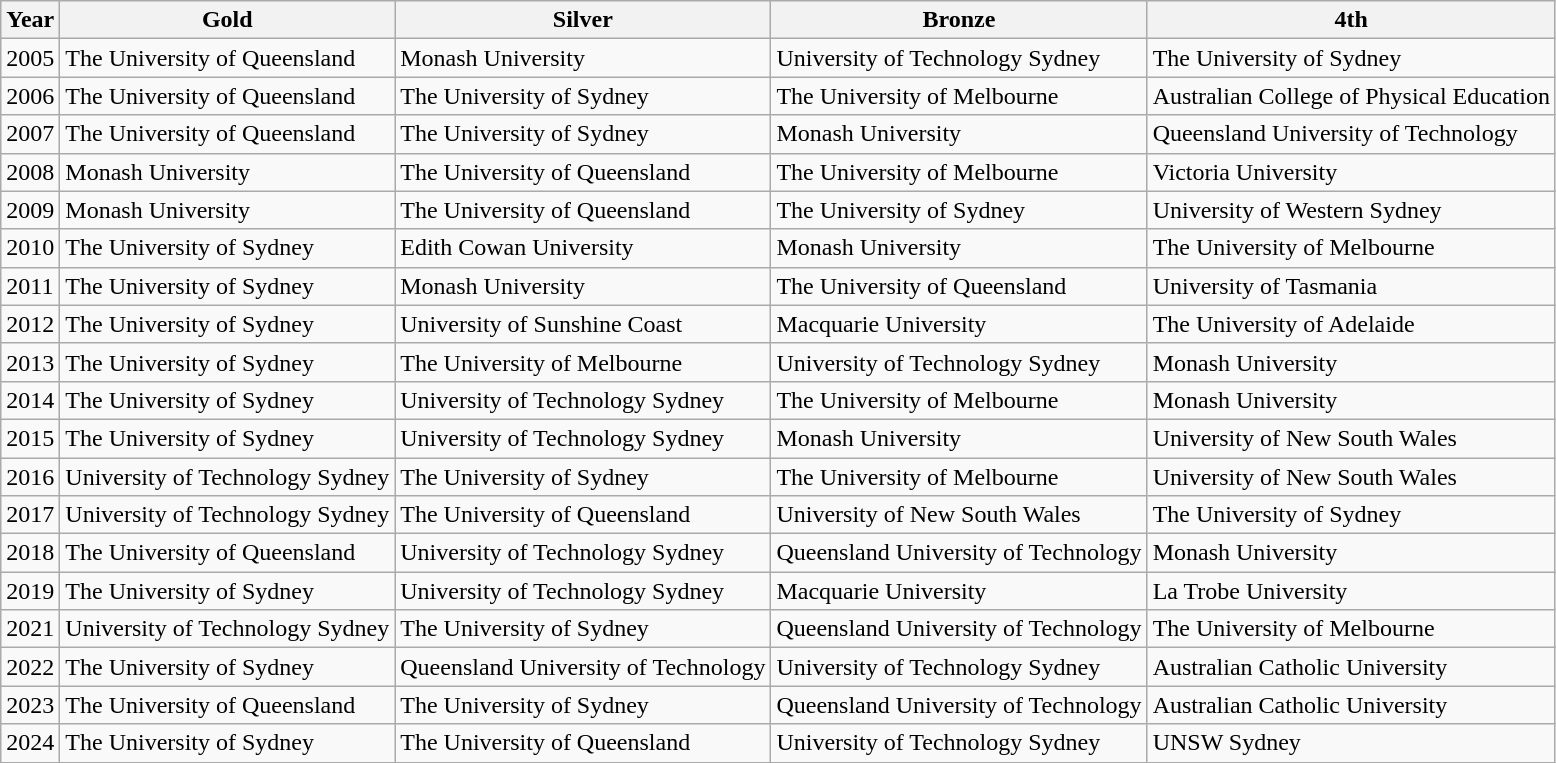<table class="wikitable">
<tr>
<th>Year</th>
<th>Gold</th>
<th>Silver</th>
<th>Bronze</th>
<th>4th</th>
</tr>
<tr>
<td>2005</td>
<td>The University of Queensland</td>
<td>Monash University</td>
<td>University of Technology Sydney</td>
<td>The University of Sydney</td>
</tr>
<tr>
<td>2006</td>
<td>The University of Queensland</td>
<td>The University of Sydney</td>
<td>The University of Melbourne</td>
<td>Australian College of Physical Education</td>
</tr>
<tr>
<td>2007</td>
<td>The University of Queensland</td>
<td>The University of Sydney</td>
<td>Monash University</td>
<td>Queensland University of Technology</td>
</tr>
<tr>
<td>2008</td>
<td>Monash University</td>
<td>The University of Queensland</td>
<td>The University of Melbourne</td>
<td>Victoria University</td>
</tr>
<tr>
<td>2009</td>
<td>Monash University</td>
<td>The University of Queensland</td>
<td>The University of Sydney</td>
<td>University of Western Sydney</td>
</tr>
<tr>
<td>2010</td>
<td>The University of Sydney</td>
<td>Edith Cowan University</td>
<td>Monash University</td>
<td>The University of Melbourne</td>
</tr>
<tr>
<td>2011</td>
<td>The University of Sydney</td>
<td>Monash University</td>
<td>The University of Queensland</td>
<td>University of Tasmania</td>
</tr>
<tr>
<td>2012</td>
<td>The University of Sydney</td>
<td>University of Sunshine Coast</td>
<td>Macquarie University</td>
<td>The University of Adelaide</td>
</tr>
<tr>
<td>2013</td>
<td>The University of Sydney</td>
<td>The University of Melbourne</td>
<td>University of Technology Sydney</td>
<td>Monash University</td>
</tr>
<tr>
<td>2014</td>
<td>The University of Sydney</td>
<td>University of Technology Sydney</td>
<td>The University of Melbourne</td>
<td>Monash University</td>
</tr>
<tr>
<td>2015</td>
<td>The University of Sydney</td>
<td>University of Technology Sydney</td>
<td>Monash University</td>
<td>University of New South Wales</td>
</tr>
<tr>
<td>2016</td>
<td>University of Technology Sydney</td>
<td>The University of Sydney</td>
<td>The University of Melbourne</td>
<td>University of New South Wales</td>
</tr>
<tr>
<td>2017</td>
<td>University of Technology Sydney</td>
<td>The University of Queensland</td>
<td>University of New South Wales</td>
<td>The University of Sydney</td>
</tr>
<tr>
<td>2018</td>
<td>The University of Queensland</td>
<td>University of Technology Sydney</td>
<td>Queensland University of Technology</td>
<td>Monash University</td>
</tr>
<tr>
<td>2019</td>
<td>The University of Sydney</td>
<td>University of Technology Sydney</td>
<td>Macquarie University</td>
<td>La Trobe University</td>
</tr>
<tr>
<td>2021</td>
<td>University of Technology Sydney</td>
<td>The University of Sydney</td>
<td>Queensland University of Technology</td>
<td>The University of Melbourne</td>
</tr>
<tr>
<td>2022</td>
<td>The University of Sydney</td>
<td>Queensland University of Technology</td>
<td>University of Technology Sydney</td>
<td>Australian Catholic University</td>
</tr>
<tr>
<td>2023</td>
<td>The University of Queensland</td>
<td>The University of Sydney</td>
<td>Queensland University of Technology</td>
<td>Australian Catholic University</td>
</tr>
<tr>
<td>2024</td>
<td>The University of Sydney</td>
<td>The University of Queensland</td>
<td>University of Technology Sydney</td>
<td>UNSW Sydney</td>
</tr>
</table>
